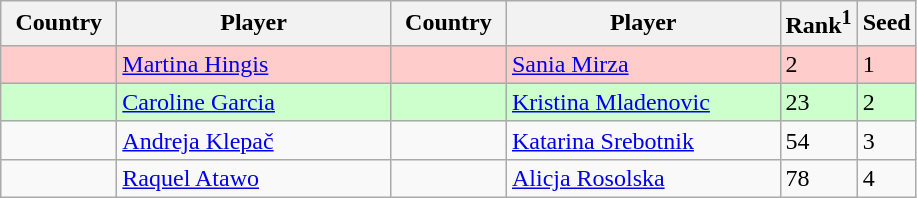<table class="sortable wikitable">
<tr>
<th width="70">Country</th>
<th width="175">Player</th>
<th width="70">Country</th>
<th width="175">Player</th>
<th>Rank<sup>1</sup></th>
<th>Seed</th>
</tr>
<tr bgcolor=#fcc>
<td></td>
<td><a href='#'>Martina Hingis</a></td>
<td></td>
<td><a href='#'>Sania Mirza</a></td>
<td>2</td>
<td>1</td>
</tr>
<tr bgcolor=#cfc>
<td></td>
<td><a href='#'>Caroline Garcia</a></td>
<td></td>
<td><a href='#'>Kristina Mladenovic</a></td>
<td>23</td>
<td>2</td>
</tr>
<tr>
<td></td>
<td><a href='#'>Andreja Klepač</a></td>
<td></td>
<td><a href='#'>Katarina Srebotnik</a></td>
<td>54</td>
<td>3</td>
</tr>
<tr>
<td></td>
<td><a href='#'>Raquel Atawo</a></td>
<td></td>
<td><a href='#'>Alicja Rosolska</a></td>
<td>78</td>
<td>4</td>
</tr>
</table>
